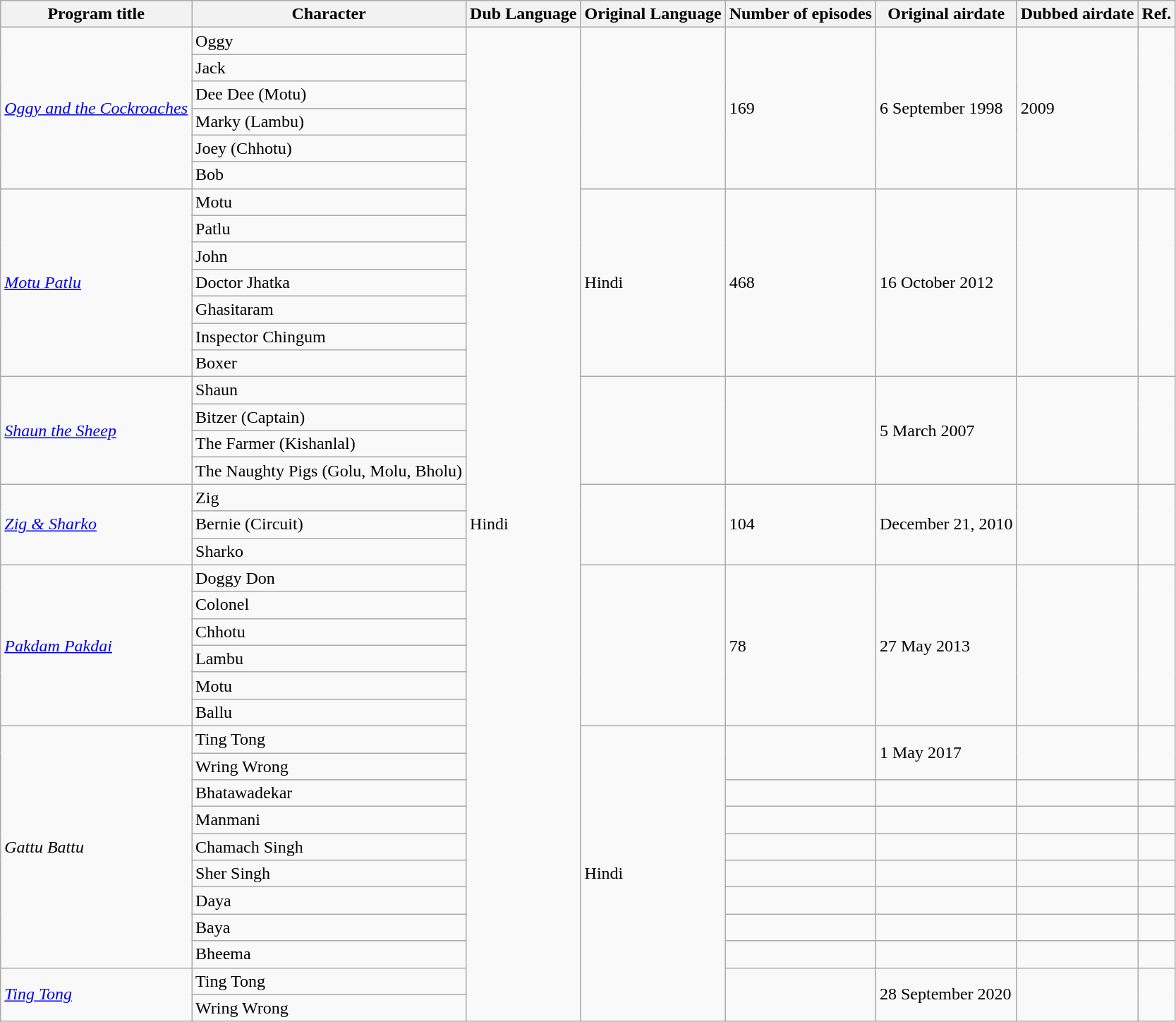<table class="wikitable">
<tr>
<th>Program title</th>
<th>Character</th>
<th>Dub Language</th>
<th>Original Language</th>
<th>Number of episodes</th>
<th>Original airdate</th>
<th>Dubbed airdate</th>
<th>Ref.</th>
</tr>
<tr>
<td rowspan="6"><em><a href='#'>Oggy and the Cockroaches</a></em></td>
<td>Oggy</td>
<td rowspan="37">Hindi</td>
<td rowspan="6"></td>
<td rowspan="6">169</td>
<td rowspan="6">6 September 1998</td>
<td rowspan="6">2009</td>
<td rowspan="6"></td>
</tr>
<tr>
<td>Jack</td>
</tr>
<tr>
<td>Dee Dee (Motu)</td>
</tr>
<tr>
<td>Marky (Lambu)</td>
</tr>
<tr>
<td>Joey (Chhotu)</td>
</tr>
<tr>
<td>Bob</td>
</tr>
<tr>
<td rowspan="7"><em><a href='#'>Motu Patlu</a></em></td>
<td>Motu</td>
<td rowspan="7">Hindi</td>
<td rowspan="7">468</td>
<td rowspan="7">16 October 2012</td>
<td rowspan="7"></td>
<td rowspan="7"></td>
</tr>
<tr>
<td>Patlu</td>
</tr>
<tr>
<td>John</td>
</tr>
<tr>
<td>Doctor Jhatka</td>
</tr>
<tr>
<td>Ghasitaram</td>
</tr>
<tr>
<td>Inspector Chingum</td>
</tr>
<tr>
<td>Boxer</td>
</tr>
<tr>
<td rowspan="4"><em><a href='#'>Shaun the Sheep</a></em></td>
<td>Shaun</td>
<td rowspan="4"></td>
<td rowspan="4"></td>
<td rowspan="4">5 March 2007</td>
<td rowspan="4"></td>
<td rowspan="4"></td>
</tr>
<tr>
<td>Bitzer (Captain)</td>
</tr>
<tr>
<td>The Farmer (Kishanlal)</td>
</tr>
<tr>
<td>The Naughty Pigs (Golu, Molu, Bholu)</td>
</tr>
<tr>
<td rowspan="3"><em><a href='#'>Zig & Sharko</a></em></td>
<td>Zig</td>
<td rowspan="3"></td>
<td rowspan="3">104</td>
<td rowspan="3">December 21, 2010</td>
<td rowspan="3"></td>
<td rowspan="3"></td>
</tr>
<tr>
<td>Bernie (Circuit)</td>
</tr>
<tr>
<td>Sharko</td>
</tr>
<tr>
<td rowspan="6"><em><a href='#'>Pakdam Pakdai</a></em></td>
<td>Doggy Don</td>
<td rowspan="6"></td>
<td rowspan="6">78</td>
<td rowspan="6">27 May 2013</td>
<td rowspan="6"></td>
<td rowspan="6"></td>
</tr>
<tr>
<td>Colonel</td>
</tr>
<tr>
<td>Chhotu</td>
</tr>
<tr>
<td>Lambu</td>
</tr>
<tr>
<td>Motu</td>
</tr>
<tr>
<td>Ballu</td>
</tr>
<tr>
<td rowspan="9"><em>Gattu Battu</em></td>
<td>Ting Tong</td>
<td rowspan="11">Hindi</td>
<td rowspan="2"></td>
<td rowspan="2">1 May 2017</td>
<td rowspan="2"></td>
<td rowspan="2"></td>
</tr>
<tr>
<td>Wring Wrong</td>
</tr>
<tr>
<td>Bhatawadekar</td>
<td></td>
<td></td>
<td></td>
<td></td>
</tr>
<tr>
<td>Manmani</td>
<td></td>
<td></td>
<td></td>
<td></td>
</tr>
<tr>
<td>Chamach Singh</td>
<td></td>
<td></td>
<td></td>
<td></td>
</tr>
<tr>
<td>Sher Singh</td>
<td></td>
<td></td>
<td></td>
<td></td>
</tr>
<tr>
<td>Daya</td>
<td></td>
<td></td>
<td></td>
<td></td>
</tr>
<tr>
<td>Baya</td>
<td></td>
<td></td>
<td></td>
<td></td>
</tr>
<tr>
<td>Bheema</td>
<td></td>
<td></td>
<td></td>
<td></td>
</tr>
<tr>
<td rowspan="2"><a href='#'><em>Ting Tong</em></a></td>
<td>Ting Tong</td>
<td rowspan="2"></td>
<td rowspan="2">28 September 2020</td>
<td rowspan="2"></td>
<td rowspan="2"></td>
</tr>
<tr>
<td>Wring Wrong</td>
</tr>
</table>
